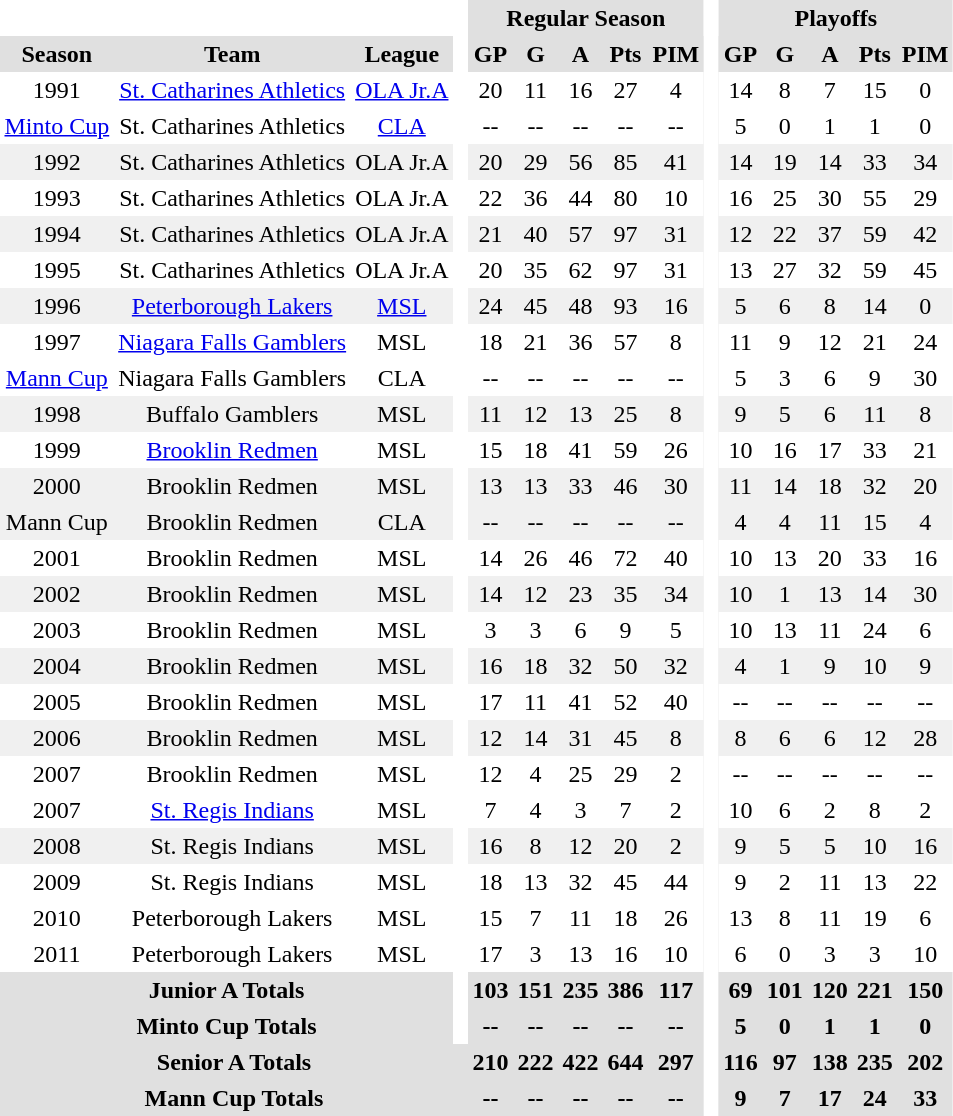<table BORDER="0" CELLPADDING="3" CELLSPACING="0">
<tr ALIGN="center" bgcolor="#e0e0e0">
<th colspan="3" bgcolor="#ffffff"> </th>
<th rowspan="99" bgcolor="#ffffff"> </th>
<th colspan="5">Regular Season</th>
<th rowspan="99" bgcolor="#ffffff"> </th>
<th colspan="5">Playoffs</th>
</tr>
<tr ALIGN="center" bgcolor="#e0e0e0">
<th>Season</th>
<th>Team</th>
<th>League</th>
<th>GP</th>
<th>G</th>
<th>A</th>
<th>Pts</th>
<th>PIM</th>
<th>GP</th>
<th>G</th>
<th>A</th>
<th>Pts</th>
<th>PIM</th>
</tr>
<tr ALIGN="center">
<td>1991</td>
<td><a href='#'>St. Catharines Athletics</a></td>
<td><a href='#'>OLA Jr.A</a></td>
<td>20</td>
<td>11</td>
<td>16</td>
<td>27</td>
<td>4</td>
<td>14</td>
<td>8</td>
<td>7</td>
<td>15</td>
<td>0</td>
</tr>
<tr ALIGN="center">
<td><a href='#'>Minto Cup</a></td>
<td>St. Catharines Athletics</td>
<td><a href='#'>CLA</a></td>
<td>--</td>
<td>--</td>
<td>--</td>
<td>--</td>
<td>--</td>
<td>5</td>
<td>0</td>
<td>1</td>
<td>1</td>
<td>0</td>
</tr>
<tr ALIGN="center" bgcolor="#f0f0f0">
<td>1992</td>
<td>St. Catharines Athletics</td>
<td>OLA Jr.A</td>
<td>20</td>
<td>29</td>
<td>56</td>
<td>85</td>
<td>41</td>
<td>14</td>
<td>19</td>
<td>14</td>
<td>33</td>
<td>34</td>
</tr>
<tr ALIGN="center">
<td>1993</td>
<td>St. Catharines Athletics</td>
<td>OLA Jr.A</td>
<td>22</td>
<td>36</td>
<td>44</td>
<td>80</td>
<td>10</td>
<td>16</td>
<td>25</td>
<td>30</td>
<td>55</td>
<td>29</td>
</tr>
<tr ALIGN="center" bgcolor="#f0f0f0">
<td>1994</td>
<td>St. Catharines Athletics</td>
<td>OLA Jr.A</td>
<td>21</td>
<td>40</td>
<td>57</td>
<td>97</td>
<td>31</td>
<td>12</td>
<td>22</td>
<td>37</td>
<td>59</td>
<td>42</td>
</tr>
<tr ALIGN="center">
<td>1995</td>
<td>St. Catharines Athletics</td>
<td>OLA Jr.A</td>
<td>20</td>
<td>35</td>
<td>62</td>
<td>97</td>
<td>31</td>
<td>13</td>
<td>27</td>
<td>32</td>
<td>59</td>
<td>45</td>
</tr>
<tr ALIGN="center" bgcolor="#f0f0f0">
<td>1996</td>
<td><a href='#'>Peterborough Lakers</a></td>
<td><a href='#'>MSL</a></td>
<td>24</td>
<td>45</td>
<td>48</td>
<td>93</td>
<td>16</td>
<td>5</td>
<td>6</td>
<td>8</td>
<td>14</td>
<td>0</td>
</tr>
<tr ALIGN="center">
<td>1997</td>
<td><a href='#'>Niagara Falls Gamblers</a></td>
<td>MSL</td>
<td>18</td>
<td>21</td>
<td>36</td>
<td>57</td>
<td>8</td>
<td>11</td>
<td>9</td>
<td>12</td>
<td>21</td>
<td>24</td>
</tr>
<tr ALIGN="center">
<td><a href='#'>Mann Cup</a></td>
<td>Niagara Falls Gamblers</td>
<td>CLA</td>
<td>--</td>
<td>--</td>
<td>--</td>
<td>--</td>
<td>--</td>
<td>5</td>
<td>3</td>
<td>6</td>
<td>9</td>
<td>30</td>
</tr>
<tr ALIGN="center" bgcolor="#f0f0f0">
<td>1998</td>
<td>Buffalo Gamblers</td>
<td>MSL</td>
<td>11</td>
<td>12</td>
<td>13</td>
<td>25</td>
<td>8</td>
<td>9</td>
<td>5</td>
<td>6</td>
<td>11</td>
<td>8</td>
</tr>
<tr ALIGN="center">
<td>1999</td>
<td><a href='#'>Brooklin Redmen</a></td>
<td>MSL</td>
<td>15</td>
<td>18</td>
<td>41</td>
<td>59</td>
<td>26</td>
<td>10</td>
<td>16</td>
<td>17</td>
<td>33</td>
<td>21</td>
</tr>
<tr ALIGN="center" bgcolor="#f0f0f0">
<td>2000</td>
<td>Brooklin Redmen</td>
<td>MSL</td>
<td>13</td>
<td>13</td>
<td>33</td>
<td>46</td>
<td>30</td>
<td>11</td>
<td>14</td>
<td>18</td>
<td>32</td>
<td>20</td>
</tr>
<tr ALIGN="center" bgcolor="#f0f0f0">
<td>Mann Cup</td>
<td>Brooklin Redmen</td>
<td>CLA</td>
<td>--</td>
<td>--</td>
<td>--</td>
<td>--</td>
<td>--</td>
<td>4</td>
<td>4</td>
<td>11</td>
<td>15</td>
<td>4</td>
</tr>
<tr ALIGN="center">
<td>2001</td>
<td>Brooklin Redmen</td>
<td>MSL</td>
<td>14</td>
<td>26</td>
<td>46</td>
<td>72</td>
<td>40</td>
<td>10</td>
<td>13</td>
<td>20</td>
<td>33</td>
<td>16</td>
</tr>
<tr ALIGN="center" bgcolor="#f0f0f0">
<td>2002</td>
<td>Brooklin Redmen</td>
<td>MSL</td>
<td>14</td>
<td>12</td>
<td>23</td>
<td>35</td>
<td>34</td>
<td>10</td>
<td>1</td>
<td>13</td>
<td>14</td>
<td>30</td>
</tr>
<tr ALIGN="center">
<td>2003</td>
<td>Brooklin Redmen</td>
<td>MSL</td>
<td>3</td>
<td>3</td>
<td>6</td>
<td>9</td>
<td>5</td>
<td>10</td>
<td>13</td>
<td>11</td>
<td>24</td>
<td>6</td>
</tr>
<tr ALIGN="center" bgcolor="#f0f0f0">
<td>2004</td>
<td>Brooklin Redmen</td>
<td>MSL</td>
<td>16</td>
<td>18</td>
<td>32</td>
<td>50</td>
<td>32</td>
<td>4</td>
<td>1</td>
<td>9</td>
<td>10</td>
<td>9</td>
</tr>
<tr ALIGN="center">
<td>2005</td>
<td>Brooklin Redmen</td>
<td>MSL</td>
<td>17</td>
<td>11</td>
<td>41</td>
<td>52</td>
<td>40</td>
<td>--</td>
<td>--</td>
<td>--</td>
<td>--</td>
<td>--</td>
</tr>
<tr ALIGN="center" bgcolor="#f0f0f0">
<td>2006</td>
<td>Brooklin Redmen</td>
<td>MSL</td>
<td>12</td>
<td>14</td>
<td>31</td>
<td>45</td>
<td>8</td>
<td>8</td>
<td>6</td>
<td>6</td>
<td>12</td>
<td>28</td>
</tr>
<tr ALIGN="center">
<td>2007</td>
<td>Brooklin Redmen</td>
<td>MSL</td>
<td>12</td>
<td>4</td>
<td>25</td>
<td>29</td>
<td>2</td>
<td>--</td>
<td>--</td>
<td>--</td>
<td>--</td>
<td>--</td>
</tr>
<tr ALIGN="center">
<td>2007</td>
<td><a href='#'>St. Regis Indians</a></td>
<td>MSL</td>
<td>7</td>
<td>4</td>
<td>3</td>
<td>7</td>
<td>2</td>
<td>10</td>
<td>6</td>
<td>2</td>
<td>8</td>
<td>2</td>
</tr>
<tr ALIGN="center" bgcolor="#f0f0f0">
<td>2008</td>
<td>St. Regis Indians</td>
<td>MSL</td>
<td>16</td>
<td>8</td>
<td>12</td>
<td>20</td>
<td>2</td>
<td>9</td>
<td>5</td>
<td>5</td>
<td>10</td>
<td>16</td>
</tr>
<tr ALIGN="center">
<td>2009</td>
<td>St. Regis Indians</td>
<td>MSL</td>
<td>18</td>
<td>13</td>
<td>32</td>
<td>45</td>
<td>44</td>
<td>9</td>
<td>2</td>
<td>11</td>
<td>13</td>
<td>22</td>
</tr>
<tr ALIGN="center">
<td>2010</td>
<td>Peterborough Lakers</td>
<td>MSL</td>
<td>15</td>
<td>7</td>
<td>11</td>
<td>18</td>
<td>26</td>
<td>13</td>
<td>8</td>
<td>11</td>
<td>19</td>
<td>6</td>
</tr>
<tr ALIGN="center">
<td>2011</td>
<td>Peterborough Lakers</td>
<td>MSL</td>
<td>17</td>
<td>3</td>
<td>13</td>
<td>16</td>
<td>10</td>
<td>6</td>
<td>0</td>
<td>3</td>
<td>3</td>
<td>10</td>
</tr>
<tr ALIGN="center" bgcolor="#e0e0e0">
<th colspan="3">Junior A Totals</th>
<th>103</th>
<th>151</th>
<th>235</th>
<th>386</th>
<th>117</th>
<th>69</th>
<th>101</th>
<th>120</th>
<th>221</th>
<th>150</th>
</tr>
<tr ALIGN="center" bgcolor="#e0e0e0">
<th colspan="3">Minto Cup Totals</th>
<th>--</th>
<th>--</th>
<th>--</th>
<th>--</th>
<th>--</th>
<th>5</th>
<th>0</th>
<th>1</th>
<th>1</th>
<th>0</th>
</tr>
<tr ALIGN="center" bgcolor="#e0e0e0">
<th colspan="4">Senior A Totals</th>
<th>210</th>
<th>222</th>
<th>422</th>
<th>644</th>
<th>297</th>
<th>116</th>
<th>97</th>
<th>138</th>
<th>235</th>
<th>202</th>
</tr>
<tr ALIGN="center" bgcolor="#e0e0e0">
<th colspan="4">Mann Cup Totals</th>
<th>--</th>
<th>--</th>
<th>--</th>
<th>--</th>
<th>--</th>
<th>9</th>
<th>7</th>
<th>17</th>
<th>24</th>
<th>33</th>
</tr>
</table>
